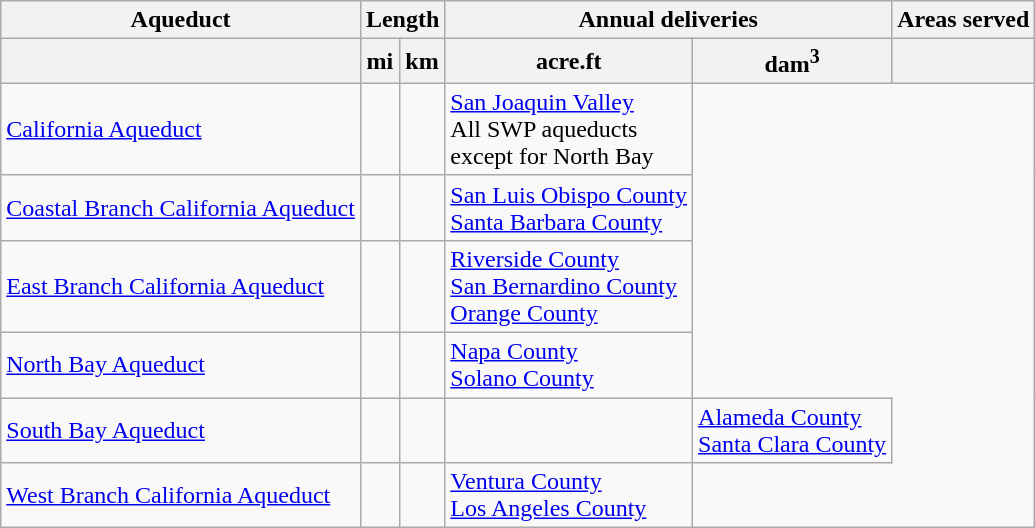<table class="wikitable sortable">
<tr>
<th>Aqueduct</th>
<th colspan=2>Length</th>
<th colspan=2>Annual deliveries</th>
<th>Areas served</th>
</tr>
<tr>
<th></th>
<th>mi</th>
<th>km</th>
<th>acre.ft</th>
<th>dam<sup>3</sup></th>
<th></th>
</tr>
<tr>
<td><a href='#'>California Aqueduct</a></td>
<td></td>
<td></td>
<td><a href='#'>San Joaquin Valley</a><br>All SWP aqueducts<br>except for North Bay</td>
</tr>
<tr>
<td><a href='#'>Coastal Branch California Aqueduct</a></td>
<td></td>
<td></td>
<td><a href='#'>San Luis Obispo County</a><br><a href='#'>Santa Barbara County</a></td>
</tr>
<tr>
<td><a href='#'>East Branch California Aqueduct</a></td>
<td></td>
<td></td>
<td><a href='#'>Riverside County</a><br><a href='#'>San Bernardino County</a><br><a href='#'>Orange County</a></td>
</tr>
<tr>
<td><a href='#'>North Bay Aqueduct</a></td>
<td></td>
<td></td>
<td><a href='#'>Napa County</a><br><a href='#'>Solano County</a></td>
</tr>
<tr>
<td><a href='#'>South Bay Aqueduct</a></td>
<td></td>
<td></td>
<td></td>
<td><a href='#'>Alameda County</a><br><a href='#'>Santa Clara County</a></td>
</tr>
<tr>
<td><a href='#'>West Branch California Aqueduct</a></td>
<td></td>
<td></td>
<td><a href='#'>Ventura County</a><br><a href='#'>Los Angeles County</a></td>
</tr>
</table>
